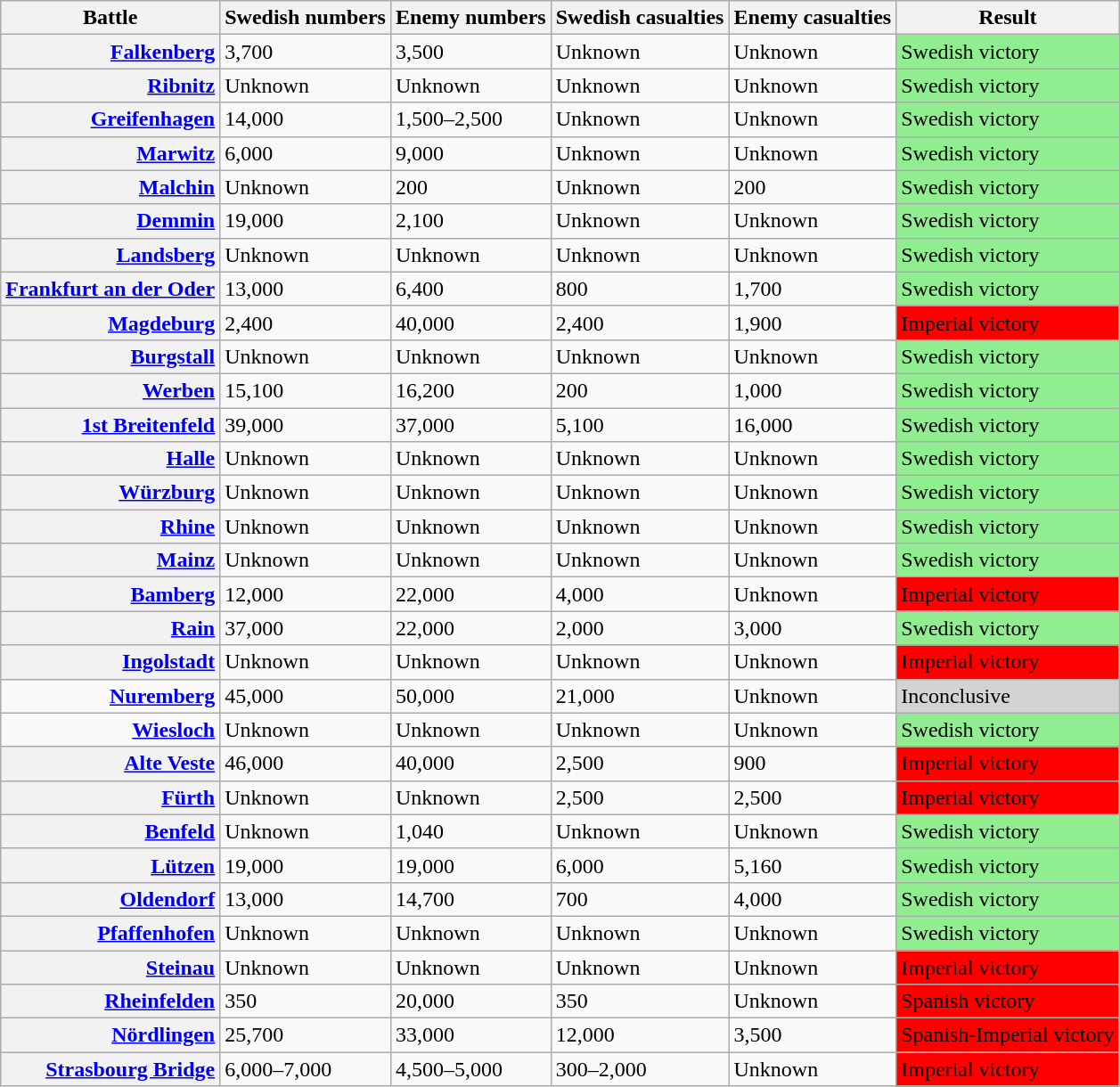<table class="wikitable">
<tr style="vertical-align:bottom; border-bottom:1px solid #999; ">
<th>Battle</th>
<th>Swedish numbers</th>
<th>Enemy numbers</th>
<th>Swedish casualties</th>
<th>Enemy casualties</th>
<th>Result</th>
</tr>
<tr>
<th style="text-align:right;"><a href='#'>Falkenberg</a></th>
<td>3,700</td>
<td>3,500</td>
<td>Unknown</td>
<td>Unknown</td>
<td style="background:lightgreen">Swedish victory</td>
</tr>
<tr>
<th style="text-align:right;"><a href='#'>Ribnitz</a></th>
<td>Unknown</td>
<td>Unknown</td>
<td>Unknown</td>
<td>Unknown</td>
<td style="background:lightgreen">Swedish victory</td>
</tr>
<tr>
<th style="text-align:right;"><a href='#'>Greifenhagen</a></th>
<td>14,000</td>
<td>1,500–2,500</td>
<td>Unknown</td>
<td>Unknown</td>
<td style="background:lightgreen">Swedish victory</td>
</tr>
<tr>
<th style="text-align:right;"><a href='#'>Marwitz</a></th>
<td>6,000</td>
<td>9,000</td>
<td>Unknown</td>
<td>Unknown</td>
<td style="background:lightgreen">Swedish victory</td>
</tr>
<tr>
<th style="text-align:right;"><a href='#'>Malchin</a></th>
<td>Unknown</td>
<td>200</td>
<td>Unknown</td>
<td>200</td>
<td style="background:lightgreen">Swedish victory</td>
</tr>
<tr>
<th style="text-align:right;"><a href='#'>Demmin</a></th>
<td>19,000</td>
<td>2,100</td>
<td>Unknown</td>
<td>Unknown</td>
<td style="background:lightgreen">Swedish victory</td>
</tr>
<tr>
<th style="text-align:right;"><a href='#'>Landsberg</a></th>
<td>Unknown</td>
<td>Unknown</td>
<td>Unknown</td>
<td>Unknown</td>
<td style="background:lightgreen">Swedish victory</td>
</tr>
<tr>
<th style="text-align:right;"><a href='#'>Frankfurt an der Oder</a></th>
<td>13,000</td>
<td>6,400</td>
<td>800</td>
<td>1,700</td>
<td style="background:lightgreen">Swedish victory</td>
</tr>
<tr>
<th style="text-align:right;"><a href='#'>Magdeburg</a></th>
<td>2,400</td>
<td>40,000</td>
<td>2,400</td>
<td>1,900</td>
<td style="background:red">Imperial victory</td>
</tr>
<tr>
<th style="text-align:right;"><a href='#'>Burgstall</a></th>
<td>Unknown</td>
<td>Unknown</td>
<td>Unknown</td>
<td>Unknown</td>
<td style="background:lightgreen">Swedish victory</td>
</tr>
<tr>
<th style="text-align:right;"><a href='#'>Werben</a></th>
<td>15,100</td>
<td>16,200</td>
<td>200</td>
<td>1,000</td>
<td style="background:lightgreen">Swedish victory</td>
</tr>
<tr>
<th style="text-align:right;"><a href='#'>1st Breitenfeld</a></th>
<td>39,000</td>
<td>37,000</td>
<td>5,100</td>
<td>16,000</td>
<td style="background:lightgreen">Swedish victory</td>
</tr>
<tr>
<th style="text-align:right;"><a href='#'>Halle</a></th>
<td>Unknown</td>
<td>Unknown</td>
<td>Unknown</td>
<td>Unknown</td>
<td style="background:lightgreen">Swedish victory</td>
</tr>
<tr>
<th style="text-align:right;"><a href='#'>Würzburg</a></th>
<td>Unknown</td>
<td>Unknown</td>
<td>Unknown</td>
<td>Unknown</td>
<td style="background:lightgreen">Swedish victory</td>
</tr>
<tr>
<th style="text-align:right;"><a href='#'>Rhine</a></th>
<td>Unknown</td>
<td>Unknown</td>
<td>Unknown</td>
<td>Unknown</td>
<td style="background:lightgreen">Swedish victory</td>
</tr>
<tr>
<th style="text-align:right;"><a href='#'>Mainz</a></th>
<td>Unknown</td>
<td>Unknown</td>
<td>Unknown</td>
<td>Unknown</td>
<td style="background:lightgreen">Swedish victory</td>
</tr>
<tr>
<th style="text-align:right;"><a href='#'>Bamberg</a></th>
<td>12,000</td>
<td>22,000</td>
<td>4,000</td>
<td>Unknown</td>
<td style="background:red">Imperial victory</td>
</tr>
<tr>
<th style="text-align:right;"><a href='#'>Rain</a></th>
<td>37,000</td>
<td>22,000</td>
<td>2,000</td>
<td>3,000</td>
<td style="background:lightgreen">Swedish victory</td>
</tr>
<tr>
<th style="text-align:right;"><a href='#'>Ingolstadt</a></th>
<td>Unknown</td>
<td>Unknown</td>
<td>Unknown</td>
<td>Unknown</td>
<td style="background:red">Imperial victory</td>
</tr>
<tr>
<td ! style="text-align:right;"><strong><a href='#'>Nuremberg</a></strong></td>
<td>45,000</td>
<td>50,000</td>
<td>21,000</td>
<td>Unknown</td>
<td style="background:lightgrey">Inconclusive</td>
</tr>
<tr>
<td ! style="text-align:right;"><strong><a href='#'>Wiesloch</a></strong></td>
<td>Unknown</td>
<td>Unknown</td>
<td>Unknown</td>
<td>Unknown</td>
<td style="background:lightgreen">Swedish victory</td>
</tr>
<tr>
<th style="text-align:right;"><a href='#'>Alte Veste</a></th>
<td>46,000</td>
<td>40,000</td>
<td>2,500</td>
<td>900</td>
<td style="background:red">Imperial victory</td>
</tr>
<tr>
<th style="text-align:right;"><a href='#'>Fürth</a></th>
<td>Unknown</td>
<td>Unknown</td>
<td>2,500</td>
<td>2,500</td>
<td style="background:red">Imperial victory</td>
</tr>
<tr>
<th style="text-align:right;"><a href='#'>Benfeld</a></th>
<td>Unknown</td>
<td>1,040</td>
<td>Unknown</td>
<td>Unknown</td>
<td style="background:lightgreen">Swedish victory</td>
</tr>
<tr>
<th style="text-align:right;"><a href='#'>Lützen</a></th>
<td>19,000</td>
<td>19,000</td>
<td>6,000</td>
<td>5,160</td>
<td style="background:lightgreen">Swedish victory</td>
</tr>
<tr>
<th style="text-align:right;"><a href='#'>Oldendorf</a></th>
<td>13,000</td>
<td>14,700</td>
<td>700</td>
<td>4,000</td>
<td style="background:lightgreen">Swedish victory</td>
</tr>
<tr>
<th style="text-align:right;"><a href='#'>Pfaffenhofen</a></th>
<td>Unknown</td>
<td>Unknown</td>
<td>Unknown</td>
<td>Unknown</td>
<td style="background:lightgreen">Swedish victory</td>
</tr>
<tr>
<th style="text-align:right;"><a href='#'>Steinau</a></th>
<td>Unknown</td>
<td>Unknown</td>
<td>Unknown</td>
<td>Unknown</td>
<td style="background:red">Imperial victory</td>
</tr>
<tr>
<th style="text-align:right;"><a href='#'>Rheinfelden</a></th>
<td>350</td>
<td>20,000</td>
<td>350</td>
<td>Unknown</td>
<td style="background:red">Spanish victory</td>
</tr>
<tr>
<th style="text-align:right;"><a href='#'>Nördlingen</a></th>
<td>25,700</td>
<td>33,000</td>
<td>12,000</td>
<td>3,500</td>
<td style="background:red">Spanish-Imperial victory</td>
</tr>
<tr>
<th style="text-align:right;"><a href='#'>Strasbourg Bridge</a></th>
<td>6,000–7,000</td>
<td>4,500–5,000</td>
<td>300–2,000</td>
<td>Unknown</td>
<td style="background:red">Imperial victory</td>
</tr>
</table>
